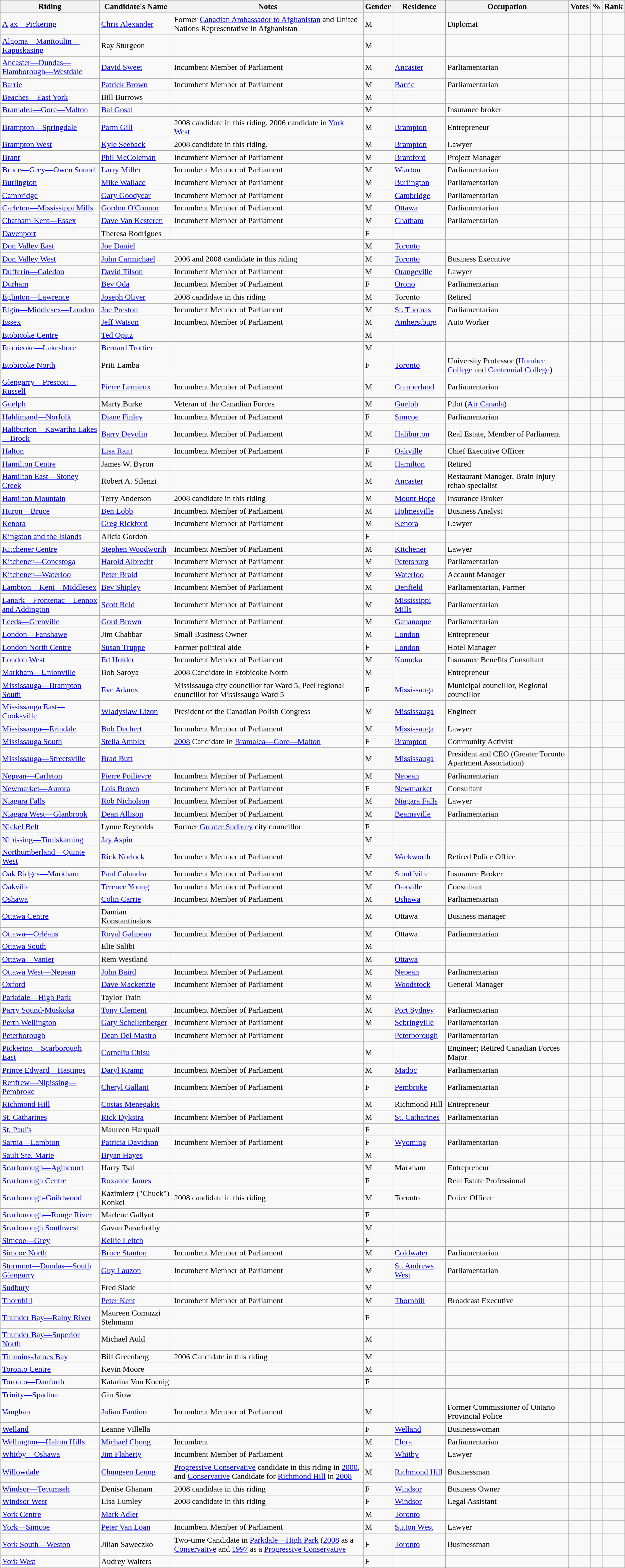<table class="wikitable sortable">
<tr>
<th>Riding<br></th>
<th>Candidate's Name</th>
<th>Notes</th>
<th>Gender</th>
<th>Residence</th>
<th>Occupation</th>
<th>Votes</th>
<th>%</th>
<th>Rank</th>
</tr>
<tr>
<td><a href='#'>Ajax—Pickering</a></td>
<td><a href='#'>Chris Alexander</a></td>
<td>Former <a href='#'>Canadian Ambassador to Afghanistan</a> and United Nations Representative in Afghanistan</td>
<td>M</td>
<td></td>
<td>Diplomat</td>
<td></td>
<td></td>
<td></td>
</tr>
<tr>
<td><a href='#'>Algoma—Manitoulin—Kapuskasing</a></td>
<td>Ray Sturgeon</td>
<td></td>
<td>M</td>
<td></td>
<td></td>
<td></td>
<td></td>
<td></td>
</tr>
<tr>
<td><a href='#'>Ancaster—Dundas—Flamborough—Westdale</a></td>
<td><a href='#'>David Sweet</a></td>
<td>Incumbent Member of Parliament</td>
<td>M</td>
<td><a href='#'>Ancaster</a></td>
<td>Parliamentarian</td>
<td></td>
<td></td>
<td></td>
</tr>
<tr>
<td><a href='#'>Barrie</a></td>
<td><a href='#'>Patrick Brown</a></td>
<td>Incumbent Member of Parliament</td>
<td>M</td>
<td><a href='#'>Barrie</a></td>
<td>Parliamentarian</td>
<td></td>
<td></td>
<td></td>
</tr>
<tr>
<td><a href='#'>Beaches—East York</a></td>
<td>Bill Burrows</td>
<td></td>
<td>M</td>
<td></td>
<td></td>
<td></td>
<td></td>
<td></td>
</tr>
<tr>
<td><a href='#'>Bramalea—Gore—Malton</a></td>
<td><a href='#'>Bal Gosal</a></td>
<td></td>
<td>M</td>
<td></td>
<td>Insurance broker</td>
<td></td>
<td></td>
<td></td>
</tr>
<tr>
<td><a href='#'>Brampton—Springdale</a></td>
<td><a href='#'>Parm Gill</a></td>
<td>2008 candidate in this riding. 2006 candidate in <a href='#'>York West</a></td>
<td>M</td>
<td><a href='#'>Brampton</a></td>
<td>Entrepreneur</td>
<td></td>
<td></td>
<td></td>
</tr>
<tr>
<td><a href='#'>Brampton West</a></td>
<td><a href='#'>Kyle Seeback</a></td>
<td>2008 candidate in this riding.</td>
<td>M</td>
<td><a href='#'>Brampton</a></td>
<td>Lawyer</td>
<td></td>
<td></td>
<td></td>
</tr>
<tr>
<td><a href='#'>Brant</a></td>
<td><a href='#'>Phil McColeman</a></td>
<td>Incumbent Member of Parliament</td>
<td>M</td>
<td><a href='#'>Brantford</a></td>
<td>Project Manager</td>
<td></td>
<td></td>
<td></td>
</tr>
<tr>
<td><a href='#'>Bruce—Grey—Owen Sound</a></td>
<td><a href='#'>Larry Miller</a></td>
<td>Incumbent Member of Parliament</td>
<td>M</td>
<td><a href='#'>Wiarton</a></td>
<td>Parliamentarian</td>
<td></td>
<td></td>
<td></td>
</tr>
<tr>
<td><a href='#'>Burlington</a></td>
<td><a href='#'>Mike Wallace</a></td>
<td>Incumbent Member of Parliament</td>
<td>M</td>
<td><a href='#'>Burlington</a></td>
<td>Parliamentarian</td>
<td></td>
<td></td>
<td></td>
</tr>
<tr>
<td><a href='#'>Cambridge</a></td>
<td><a href='#'>Gary Goodyear</a></td>
<td>Incumbent Member of Parliament</td>
<td>M</td>
<td><a href='#'>Cambridge</a></td>
<td>Parliamentarian</td>
<td></td>
<td></td>
<td></td>
</tr>
<tr>
<td><a href='#'>Carleton—Mississippi Mills</a></td>
<td><a href='#'>Gordon O'Connor</a></td>
<td>Incumbent Member of Parliament</td>
<td>M</td>
<td><a href='#'>Ottawa</a></td>
<td>Parliamentarian</td>
<td></td>
<td></td>
<td></td>
</tr>
<tr>
<td><a href='#'>Chatham-Kent—Essex</a></td>
<td><a href='#'>Dave Van Kesteren</a></td>
<td>Incumbent Member of Parliament</td>
<td>M</td>
<td><a href='#'>Chatham</a></td>
<td>Parliamentarian</td>
<td></td>
<td></td>
<td></td>
</tr>
<tr>
<td><a href='#'>Davenport</a></td>
<td>Theresa Rodrigues</td>
<td></td>
<td>F</td>
<td></td>
<td></td>
<td></td>
<td></td>
<td></td>
</tr>
<tr>
<td><a href='#'>Don Valley East</a></td>
<td><a href='#'>Joe Daniel</a></td>
<td></td>
<td>M</td>
<td><a href='#'>Toronto</a></td>
<td></td>
<td></td>
<td></td>
<td></td>
</tr>
<tr>
<td><a href='#'>Don Valley West</a></td>
<td><a href='#'>John Carmichael</a></td>
<td>2006 and 2008 candidate in this riding</td>
<td>M</td>
<td><a href='#'>Toronto</a></td>
<td>Business Executive</td>
<td></td>
<td></td>
<td></td>
</tr>
<tr>
<td><a href='#'>Dufferin—Caledon</a></td>
<td><a href='#'>David Tilson</a></td>
<td>Incumbent Member of Parliament</td>
<td>M</td>
<td><a href='#'>Orangeville</a></td>
<td>Lawyer</td>
<td></td>
<td></td>
<td></td>
</tr>
<tr>
<td><a href='#'>Durham</a></td>
<td><a href='#'>Bev Oda</a></td>
<td>Incumbent Member of Parliament</td>
<td>F</td>
<td><a href='#'>Orono</a></td>
<td>Parliamentarian</td>
<td></td>
<td></td>
<td></td>
</tr>
<tr>
<td><a href='#'>Eglinton—Lawrence</a></td>
<td><a href='#'>Joseph Oliver</a></td>
<td>2008 candidate in this riding</td>
<td>M</td>
<td>Toronto</td>
<td>Retired</td>
<td></td>
<td></td>
<td></td>
</tr>
<tr>
<td><a href='#'>Elgin—Middlesex—London</a></td>
<td><a href='#'>Joe Preston</a></td>
<td>Incumbent Member of Parliament</td>
<td>M</td>
<td><a href='#'>St. Thomas</a></td>
<td>Parliamentarian</td>
<td></td>
<td></td>
<td></td>
</tr>
<tr>
<td><a href='#'>Essex</a></td>
<td><a href='#'>Jeff Watson</a></td>
<td>Incumbent Member of Parliament</td>
<td>M</td>
<td><a href='#'>Amherstburg</a></td>
<td>Auto Worker</td>
<td></td>
<td></td>
<td></td>
</tr>
<tr>
<td><a href='#'>Etobicoke Centre</a></td>
<td><a href='#'>Ted Opitz</a></td>
<td></td>
<td>M</td>
<td></td>
<td></td>
<td></td>
<td></td>
<td></td>
</tr>
<tr>
<td><a href='#'>Etobicoke—Lakeshore</a></td>
<td><a href='#'>Bernard Trottier</a></td>
<td></td>
<td>M</td>
<td></td>
<td></td>
<td></td>
<td></td>
<td></td>
</tr>
<tr>
<td><a href='#'>Etobicoke North</a></td>
<td>Priti Lamba</td>
<td></td>
<td>F</td>
<td><a href='#'>Toronto</a></td>
<td>University Professor (<a href='#'>Humber College</a> and <a href='#'>Centennial College</a>)</td>
<td></td>
<td></td>
<td></td>
</tr>
<tr>
<td><a href='#'>Glengarry—Prescott—Russell</a></td>
<td><a href='#'>Pierre Lemieux</a></td>
<td>Incumbent Member of Parliament</td>
<td>M</td>
<td><a href='#'>Cumberland</a></td>
<td>Parliamentarian</td>
<td></td>
<td></td>
<td></td>
</tr>
<tr>
<td><a href='#'>Guelph</a></td>
<td>Marty Burke</td>
<td>Veteran of the Canadian Forces</td>
<td>M</td>
<td><a href='#'>Guelph</a></td>
<td>Pilot (<a href='#'>Air Canada</a>)</td>
<td></td>
<td></td>
<td></td>
</tr>
<tr>
<td><a href='#'>Haldimand—Norfolk</a></td>
<td><a href='#'>Diane Finley</a></td>
<td>Incumbent Member of Parliament</td>
<td>F</td>
<td><a href='#'>Simcoe</a></td>
<td>Parliamentarian</td>
<td></td>
<td></td>
<td></td>
</tr>
<tr>
<td><a href='#'>Haliburton—Kawartha Lakes—Brock</a></td>
<td><a href='#'>Barry Devolin</a></td>
<td>Incumbent Member of Parliament</td>
<td>M</td>
<td><a href='#'>Haliburton</a></td>
<td>Real Estate, Member of Parliament</td>
<td></td>
<td></td>
<td></td>
</tr>
<tr>
<td><a href='#'>Halton</a></td>
<td><a href='#'>Lisa Raitt</a></td>
<td>Incumbent Member of Parliament</td>
<td>F</td>
<td><a href='#'>Oakville</a></td>
<td>Chief Executive Officer</td>
<td></td>
<td></td>
<td></td>
</tr>
<tr>
<td><a href='#'>Hamilton Centre</a></td>
<td>James W. Byron</td>
<td></td>
<td>M</td>
<td><a href='#'>Hamilton</a></td>
<td>Retired</td>
<td></td>
<td></td>
<td></td>
</tr>
<tr>
<td><a href='#'>Hamilton East—Stoney Creek</a></td>
<td>Robert A. Silenzi</td>
<td></td>
<td>M</td>
<td><a href='#'>Ancaster</a></td>
<td>Restaurant Manager, Brain Injury rehab specialist</td>
<td></td>
<td></td>
<td></td>
</tr>
<tr>
<td><a href='#'>Hamilton Mountain</a></td>
<td>Terry Anderson</td>
<td>2008 candidate in this riding</td>
<td>M</td>
<td><a href='#'>Mount Hope</a></td>
<td>Insurance Broker</td>
<td></td>
<td></td>
<td></td>
</tr>
<tr>
<td><a href='#'>Huron—Bruce</a></td>
<td><a href='#'>Ben Lobb</a></td>
<td>Incumbent Member of Parliament</td>
<td>M</td>
<td><a href='#'>Holmesville</a></td>
<td>Business Analyst</td>
<td></td>
<td></td>
<td></td>
</tr>
<tr>
<td><a href='#'>Kenora</a></td>
<td><a href='#'>Greg Rickford</a></td>
<td>Incumbent Member of Parliament</td>
<td>M</td>
<td><a href='#'>Kenora</a></td>
<td>Lawyer</td>
<td></td>
<td></td>
<td></td>
</tr>
<tr>
<td><a href='#'>Kingston and the Islands</a></td>
<td>Alicia Gordon</td>
<td></td>
<td>F</td>
<td></td>
<td></td>
<td></td>
<td></td>
<td></td>
</tr>
<tr>
<td><a href='#'>Kitchener Centre</a></td>
<td><a href='#'>Stephen Woodworth</a></td>
<td>Incumbent Member of Parliament</td>
<td>M</td>
<td><a href='#'>Kitchener</a></td>
<td>Lawyer</td>
<td></td>
<td></td>
<td></td>
</tr>
<tr>
<td><a href='#'>Kitchener—Conestoga</a></td>
<td><a href='#'>Harold Albrecht</a></td>
<td>Incumbent Member of Parliament</td>
<td>M</td>
<td><a href='#'>Petersburg</a></td>
<td>Parliamentarian</td>
<td></td>
<td></td>
<td></td>
</tr>
<tr>
<td><a href='#'>Kitchener—Waterloo</a></td>
<td><a href='#'>Peter Braid</a></td>
<td>Incumbent Member of Parliament</td>
<td>M</td>
<td><a href='#'>Waterloo</a></td>
<td>Account Manager</td>
<td></td>
<td></td>
<td></td>
</tr>
<tr>
<td><a href='#'>Lambton—Kent—Middlesex</a></td>
<td><a href='#'>Bev Shipley</a></td>
<td>Incumbent Member of Parliament</td>
<td>M</td>
<td><a href='#'>Denfield</a></td>
<td>Parliamentarian, Farmer</td>
<td></td>
<td></td>
<td></td>
</tr>
<tr>
<td><a href='#'>Lanark—Frontenac—Lennox and Addington</a></td>
<td><a href='#'>Scott Reid</a></td>
<td>Incumbent Member of Parliament</td>
<td>M</td>
<td><a href='#'>Mississippi Mills</a></td>
<td>Parliamentarian</td>
<td></td>
<td></td>
<td></td>
</tr>
<tr>
<td><a href='#'>Leeds—Grenville</a></td>
<td><a href='#'>Gord Brown</a></td>
<td>Incumbent Member of Parliament</td>
<td>M</td>
<td><a href='#'>Gananoque</a></td>
<td>Parliamentarian</td>
<td></td>
<td></td>
<td></td>
</tr>
<tr>
<td><a href='#'>London—Fanshawe</a></td>
<td>Jim Chahbar</td>
<td>Small Business Owner</td>
<td>M</td>
<td><a href='#'>London</a></td>
<td>Entrepreneur</td>
<td></td>
<td></td>
<td></td>
</tr>
<tr>
<td><a href='#'>London North Centre</a></td>
<td><a href='#'>Susan Truppe</a></td>
<td>Former political aide</td>
<td>F</td>
<td><a href='#'>London</a></td>
<td>Hotel Manager</td>
<td></td>
<td></td>
<td></td>
</tr>
<tr>
<td><a href='#'>London West</a></td>
<td><a href='#'>Ed Holder</a></td>
<td>Incumbent Member of Parliament</td>
<td>M</td>
<td><a href='#'>Komoka</a></td>
<td>Insurance Benefits Consultant</td>
<td></td>
<td></td>
<td></td>
</tr>
<tr>
<td><a href='#'>Markham—Unionville</a></td>
<td>Bob Saroya</td>
<td>2008 Candidate in Etobicoke North</td>
<td>M</td>
<td></td>
<td>Entrepreneur</td>
<td></td>
<td></td>
<td></td>
</tr>
<tr>
<td><a href='#'>Mississauga—Brampton South</a></td>
<td><a href='#'>Eve Adams</a></td>
<td>Mississauga city councillor for Ward 5, Peel regional councillor for Mississauga Ward 5</td>
<td>F</td>
<td><a href='#'>Mississauga</a></td>
<td>Municipal councillor, Regional councillor</td>
<td></td>
<td></td>
<td></td>
</tr>
<tr>
<td><a href='#'>Mississauga East—Cooksville</a></td>
<td><a href='#'>Wladyslaw Lizon</a></td>
<td>President of the Canadian Polish Congress </td>
<td>M</td>
<td><a href='#'>Mississauga</a></td>
<td>Engineer</td>
<td></td>
<td></td>
<td></td>
</tr>
<tr>
<td><a href='#'>Mississauga—Erindale</a></td>
<td><a href='#'>Bob Dechert</a></td>
<td>Incumbent Member of Parliament</td>
<td>M</td>
<td><a href='#'>Mississauga</a></td>
<td>Lawyer</td>
<td></td>
<td></td>
<td></td>
</tr>
<tr>
<td><a href='#'>Mississauga South</a></td>
<td><a href='#'>Stella Ambler</a></td>
<td><a href='#'>2008</a> Candidate in <a href='#'>Bramalea—Gore—Malton</a></td>
<td>F</td>
<td><a href='#'>Brampton</a></td>
<td>Community Activist</td>
<td></td>
<td></td>
<td></td>
</tr>
<tr>
<td><a href='#'>Mississauga—Streetsville</a></td>
<td><a href='#'>Brad Butt</a></td>
<td></td>
<td>M</td>
<td><a href='#'>Mississauga</a></td>
<td>President and CEO (Greater Toronto Apartment Association)</td>
<td></td>
<td></td>
<td></td>
</tr>
<tr>
<td><a href='#'>Nepean—Carleton</a></td>
<td><a href='#'>Pierre Poilievre</a></td>
<td>Incumbent Member of Parliament</td>
<td>M</td>
<td><a href='#'>Nepean</a></td>
<td>Parliamentarian</td>
<td></td>
<td></td>
<td></td>
</tr>
<tr>
<td><a href='#'>Newmarket—Aurora</a></td>
<td><a href='#'>Lois Brown</a></td>
<td>Incumbent Member of Parliament</td>
<td>F</td>
<td><a href='#'>Newmarket</a></td>
<td>Consultant</td>
<td></td>
<td></td>
<td></td>
</tr>
<tr>
<td><a href='#'>Niagara Falls</a></td>
<td><a href='#'>Rob Nicholson</a></td>
<td>Incumbent Member of Parliament</td>
<td>M</td>
<td><a href='#'>Niagara Falls</a></td>
<td>Lawyer</td>
<td></td>
<td></td>
<td></td>
</tr>
<tr>
<td><a href='#'>Niagara West—Glanbrook</a></td>
<td><a href='#'>Dean Allison</a></td>
<td>Incumbent Member of Parliament</td>
<td>M</td>
<td><a href='#'>Beamsville</a></td>
<td>Parliamentarian</td>
<td></td>
<td></td>
<td></td>
</tr>
<tr>
<td><a href='#'>Nickel Belt</a></td>
<td>Lynne Reynolds</td>
<td>Former <a href='#'>Greater Sudbury</a> city councillor</td>
<td>F</td>
<td></td>
<td></td>
<td></td>
<td></td>
<td></td>
</tr>
<tr>
<td><a href='#'>Nipissing—Timiskaming</a></td>
<td><a href='#'>Jay Aspin</a></td>
<td></td>
<td>M</td>
<td></td>
<td></td>
<td></td>
<td></td>
<td></td>
</tr>
<tr>
<td><a href='#'>Northumberland—Quinte West</a></td>
<td><a href='#'>Rick Norlock</a></td>
<td>Incumbent Member of Parliament</td>
<td>M</td>
<td><a href='#'>Warkworth</a></td>
<td>Retired Police Office</td>
<td></td>
<td></td>
<td></td>
</tr>
<tr>
<td><a href='#'>Oak Ridges—Markham</a></td>
<td><a href='#'>Paul Calandra</a></td>
<td>Incumbent Member of Parliament</td>
<td>M</td>
<td><a href='#'>Stouffville</a></td>
<td>Insurance Broker</td>
<td></td>
<td></td>
<td></td>
</tr>
<tr>
<td><a href='#'>Oakville</a></td>
<td><a href='#'>Terence Young</a></td>
<td>Incumbent Member of Parliament</td>
<td>M</td>
<td><a href='#'>Oakville</a></td>
<td>Consultant</td>
<td></td>
<td></td>
<td></td>
</tr>
<tr>
<td><a href='#'>Oshawa</a></td>
<td><a href='#'>Colin Carrie</a></td>
<td>Incumbent Member of Parliament</td>
<td>M</td>
<td><a href='#'>Oshawa</a></td>
<td>Parliamentarian</td>
<td></td>
<td></td>
<td></td>
</tr>
<tr>
<td><a href='#'>Ottawa Centre</a></td>
<td>Damian Konstantinakos</td>
<td></td>
<td>M</td>
<td>Ottawa</td>
<td>Business manager</td>
<td></td>
<td></td>
<td></td>
</tr>
<tr>
<td><a href='#'>Ottawa—Orléans</a></td>
<td><a href='#'>Royal Galipeau</a></td>
<td>Incumbent Member of Parliament</td>
<td>M</td>
<td>Ottawa</td>
<td>Parliamentarian</td>
<td></td>
<td></td>
<td></td>
</tr>
<tr>
<td><a href='#'>Ottawa South</a></td>
<td>Elie Salibi</td>
<td></td>
<td>M</td>
<td></td>
<td></td>
<td></td>
<td></td>
<td></td>
</tr>
<tr>
<td><a href='#'>Ottawa—Vanier</a></td>
<td>Rem Westland</td>
<td></td>
<td>M</td>
<td><a href='#'>Ottawa</a></td>
<td></td>
<td></td>
<td></td>
<td></td>
</tr>
<tr>
<td><a href='#'>Ottawa West—Nepean</a></td>
<td><a href='#'>John Baird</a></td>
<td>Incumbent Member of Parliament</td>
<td>M</td>
<td><a href='#'>Nepean</a></td>
<td>Parliamentarian</td>
<td></td>
<td></td>
<td></td>
</tr>
<tr>
<td><a href='#'>Oxford</a></td>
<td><a href='#'>Dave Mackenzie</a></td>
<td>Incumbent Member of Parliament</td>
<td>M</td>
<td><a href='#'>Woodstock</a></td>
<td>General Manager</td>
<td></td>
<td></td>
<td></td>
</tr>
<tr>
<td><a href='#'>Parkdale—High Park</a></td>
<td>Taylor Train</td>
<td></td>
<td>M</td>
<td></td>
<td></td>
<td></td>
<td></td>
<td></td>
</tr>
<tr>
<td><a href='#'>Parry Sound-Muskoka</a></td>
<td><a href='#'>Tony Clement</a></td>
<td>Incumbent Member of Parliament</td>
<td>M</td>
<td><a href='#'>Port Sydney</a></td>
<td>Parliamentarian</td>
<td></td>
<td></td>
<td></td>
</tr>
<tr>
<td><a href='#'>Perth Wellington</a></td>
<td><a href='#'>Gary Schellenberger</a></td>
<td>Incumbent Member of Parliament</td>
<td>M</td>
<td><a href='#'>Sebringville</a></td>
<td>Parliamentarian</td>
<td></td>
<td></td>
<td></td>
</tr>
<tr>
<td><a href='#'>Peterborough</a></td>
<td><a href='#'>Dean Del Mastro</a></td>
<td>Incumbent Member of Parliament</td>
<td></td>
<td><a href='#'>Peterborough</a></td>
<td>Parliamentarian</td>
<td></td>
<td></td>
<td></td>
</tr>
<tr>
<td><a href='#'>Pickering—Scarborough East</a></td>
<td><a href='#'>Corneliu Chisu</a></td>
<td></td>
<td>M</td>
<td></td>
<td>Engineer; Retired Canadian Forces Major</td>
<td></td>
<td></td>
<td></td>
</tr>
<tr>
<td><a href='#'>Prince Edward—Hastings</a></td>
<td><a href='#'>Daryl Kramp</a></td>
<td>Incumbent Member of Parliament</td>
<td>M</td>
<td><a href='#'>Madoc</a></td>
<td>Parliamentarian</td>
<td></td>
<td></td>
<td></td>
</tr>
<tr>
<td><a href='#'>Renfrew—Nipissing—Pembroke</a></td>
<td><a href='#'>Cheryl Gallant</a></td>
<td>Incumbent Member of Parliament</td>
<td>F</td>
<td><a href='#'>Pembroke</a></td>
<td>Parliamentarian</td>
<td></td>
<td></td>
<td></td>
</tr>
<tr>
<td><a href='#'>Richmond Hill</a></td>
<td><a href='#'>Costas Menegakis</a></td>
<td></td>
<td>M</td>
<td>Richmond Hill</td>
<td>Entrepreneur</td>
<td></td>
<td></td>
<td></td>
</tr>
<tr>
<td><a href='#'>St. Catharines</a></td>
<td><a href='#'>Rick Dykstra</a></td>
<td>Incumbent Member of Parliament</td>
<td>M</td>
<td><a href='#'>St. Catharines</a></td>
<td>Parliamentarian</td>
<td></td>
<td></td>
<td></td>
</tr>
<tr>
<td><a href='#'>St. Paul's</a></td>
<td>Maureen Harquail</td>
<td></td>
<td>F</td>
<td></td>
<td></td>
<td></td>
<td></td>
<td></td>
</tr>
<tr>
<td><a href='#'>Sarnia—Lambton</a></td>
<td><a href='#'>Patricia Davidson</a></td>
<td>Incumbent Member of Parliament</td>
<td>F</td>
<td><a href='#'>Wyoming</a></td>
<td>Parliamentarian</td>
<td></td>
<td></td>
<td></td>
</tr>
<tr>
<td><a href='#'>Sault Ste. Marie</a></td>
<td><a href='#'>Bryan Hayes</a></td>
<td></td>
<td>M</td>
<td></td>
<td></td>
<td></td>
<td></td>
<td></td>
</tr>
<tr>
<td><a href='#'>Scarborough—Agincourt</a></td>
<td>Harry Tsai</td>
<td></td>
<td>M</td>
<td>Markham</td>
<td>Entrepreneur</td>
<td></td>
<td></td>
<td></td>
</tr>
<tr>
<td><a href='#'>Scarborough Centre</a></td>
<td><a href='#'>Roxanne James</a></td>
<td></td>
<td>F</td>
<td></td>
<td>Real Estate Professional</td>
<td></td>
<td></td>
<td></td>
</tr>
<tr>
<td><a href='#'>Scarborough-Guildwood</a></td>
<td>Kazimierz ("Chuck") Konkel</td>
<td>2008 candidate in this riding</td>
<td>M</td>
<td>Toronto</td>
<td>Police Officer</td>
<td></td>
<td></td>
<td></td>
</tr>
<tr>
<td><a href='#'>Scarborough—Rouge River</a></td>
<td>Marlene Gallyot</td>
<td></td>
<td>F</td>
<td></td>
<td></td>
<td></td>
<td></td>
<td></td>
</tr>
<tr>
<td><a href='#'>Scarborough Southwest</a></td>
<td>Gavan Parachothy</td>
<td></td>
<td>M</td>
<td></td>
<td></td>
<td></td>
<td></td>
<td></td>
</tr>
<tr>
<td><a href='#'>Simcoe—Grey</a></td>
<td><a href='#'>Kellie Leitch</a></td>
<td></td>
<td>F</td>
<td></td>
<td></td>
<td></td>
<td></td>
<td></td>
</tr>
<tr>
<td><a href='#'>Simcoe North</a></td>
<td><a href='#'>Bruce Stanton</a></td>
<td>Incumbent Member of Parliament</td>
<td>M</td>
<td><a href='#'>Coldwater</a></td>
<td>Parliamentarian</td>
<td></td>
<td></td>
<td></td>
</tr>
<tr>
<td><a href='#'>Stormont—Dundas—South Glengarry</a></td>
<td><a href='#'>Guy Lauzon</a></td>
<td>Incumbent Member of Parliament</td>
<td>M</td>
<td><a href='#'>St. Andrews West</a></td>
<td>Parliamentarian</td>
<td></td>
<td></td>
<td></td>
</tr>
<tr>
<td><a href='#'>Sudbury</a></td>
<td>Fred Slade</td>
<td></td>
<td>M</td>
<td></td>
<td></td>
<td></td>
<td></td>
<td></td>
</tr>
<tr>
<td><a href='#'>Thornhill</a></td>
<td><a href='#'>Peter Kent</a></td>
<td>Incumbent Member of Parliament</td>
<td>M</td>
<td><a href='#'>Thornhill</a></td>
<td>Broadcast Executive</td>
<td></td>
<td></td>
<td></td>
</tr>
<tr>
<td><a href='#'>Thunder Bay—Rainy River</a></td>
<td>Maureen Comuzzi Stehmann</td>
<td></td>
<td>F</td>
<td></td>
<td></td>
<td></td>
<td></td>
<td></td>
</tr>
<tr>
<td><a href='#'>Thunder Bay—Superior North</a></td>
<td>Michael Auld</td>
<td></td>
<td>M</td>
<td></td>
<td></td>
<td></td>
<td></td>
<td></td>
</tr>
<tr>
<td><a href='#'>Timmins-James Bay</a></td>
<td>Bill Greenberg</td>
<td>2006 Candidate in this riding</td>
<td>M</td>
<td></td>
<td></td>
<td></td>
<td></td>
<td></td>
</tr>
<tr>
<td><a href='#'>Toronto Centre</a></td>
<td>Kevin Moore</td>
<td></td>
<td>M</td>
<td></td>
<td></td>
<td></td>
<td></td>
<td></td>
</tr>
<tr>
<td><a href='#'>Toronto—Danforth</a></td>
<td>Katarina Von Koenig</td>
<td></td>
<td>F</td>
<td></td>
<td></td>
<td></td>
<td></td>
<td></td>
</tr>
<tr>
<td><a href='#'>Trinity—Spadina</a></td>
<td>Gin Siow</td>
<td></td>
<td></td>
<td></td>
<td></td>
<td></td>
<td></td>
<td></td>
</tr>
<tr>
<td><a href='#'>Vaughan</a></td>
<td><a href='#'>Julian Fantino</a></td>
<td>Incumbent Member of Parliament</td>
<td>M</td>
<td></td>
<td>Former Commissioner of Ontario Provincial Police</td>
<td></td>
<td></td>
<td></td>
</tr>
<tr>
<td><a href='#'>Welland</a></td>
<td>Leanne Villella</td>
<td></td>
<td>F</td>
<td><a href='#'>Welland</a></td>
<td>Businesswoman</td>
<td></td>
<td></td>
<td></td>
</tr>
<tr>
<td><a href='#'>Wellington—Halton Hills</a></td>
<td><a href='#'>Michael Chong</a></td>
<td>Incumbent</td>
<td>M</td>
<td><a href='#'>Elora</a></td>
<td>Parliamentarian</td>
<td></td>
<td></td>
<td></td>
</tr>
<tr>
<td><a href='#'>Whitby—Oshawa</a></td>
<td><a href='#'>Jim Flaherty</a></td>
<td>Incumbent Member of Parliament</td>
<td>M</td>
<td><a href='#'>Whitby</a></td>
<td>Lawyer</td>
<td></td>
<td></td>
<td></td>
</tr>
<tr>
<td><a href='#'>Willowdale</a></td>
<td><a href='#'>Chungsen Leung</a></td>
<td><a href='#'>Progressive Conservative</a> candidate in this riding in <a href='#'>2000</a>, and <a href='#'>Conservative</a> Candidate for <a href='#'>Richmond Hill</a> in <a href='#'>2008</a></td>
<td>M</td>
<td><a href='#'>Richmond Hill</a></td>
<td>Businessman</td>
<td></td>
<td></td>
<td></td>
</tr>
<tr>
<td><a href='#'>Windsor—Tecumseh</a></td>
<td>Denise Ghanam</td>
<td>2008 candidate in this riding</td>
<td>F</td>
<td><a href='#'>Windsor</a></td>
<td>Business Owner</td>
<td></td>
<td></td>
<td></td>
</tr>
<tr>
<td><a href='#'>Windsor West</a></td>
<td>Lisa Lumley</td>
<td>2008 candidate in this riding</td>
<td>F</td>
<td><a href='#'>Windsor</a></td>
<td>Legal Assistant</td>
<td></td>
<td></td>
<td></td>
</tr>
<tr>
<td><a href='#'>York Centre</a></td>
<td><a href='#'>Mark Adler</a></td>
<td></td>
<td>M</td>
<td><a href='#'>Toronto</a></td>
<td></td>
<td></td>
<td></td>
<td></td>
</tr>
<tr>
<td><a href='#'>York—Simcoe</a></td>
<td><a href='#'>Peter Van Loan</a></td>
<td>Incumbent Member of Parliament</td>
<td>M</td>
<td><a href='#'>Sutton West</a></td>
<td>Lawyer</td>
<td></td>
<td></td>
<td></td>
</tr>
<tr>
<td><a href='#'>York South—Weston</a></td>
<td>Jilian Saweczko</td>
<td>Two-time Candidate in <a href='#'>Parkdale—High Park</a> (<a href='#'>2008</a> as a <a href='#'>Conservative</a> and <a href='#'>1997</a> as a <a href='#'>Progressive Conservative</a></td>
<td>F</td>
<td><a href='#'>Toronto</a></td>
<td>Businessman</td>
<td></td>
<td></td>
<td></td>
</tr>
<tr>
<td><a href='#'>York West</a></td>
<td>Audrey Walters</td>
<td></td>
<td>F</td>
<td></td>
<td></td>
<td></td>
<td></td>
<td></td>
</tr>
</table>
